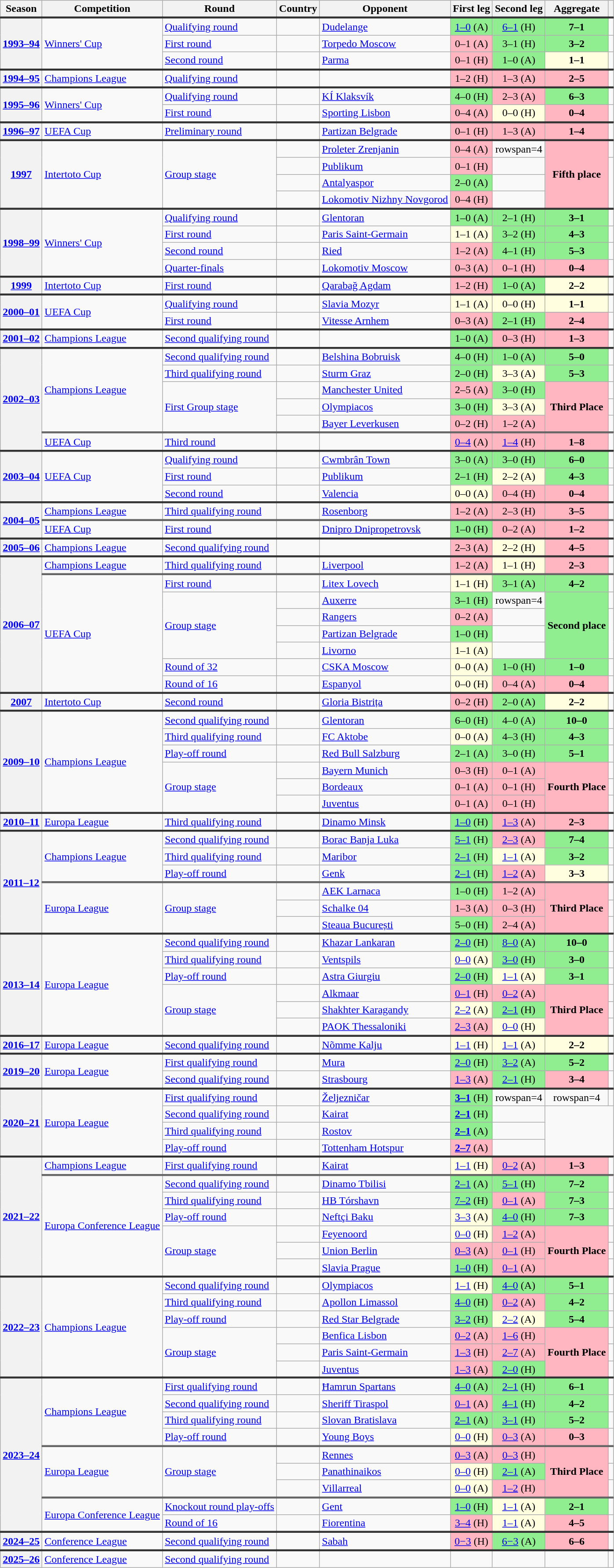<table class="wikitable sortable" style="text-align:center;">
<tr>
<th>Season</th>
<th>Competition</th>
<th>Round</th>
<th>Country</th>
<th>Opponent</th>
<th>First leg</th>
<th>Second leg</th>
<th>Aggregate</th>
<th></th>
</tr>
<tr style="border-top: 3px solid #333333;">
<th rowspan=3><a href='#'>1993–94</a></th>
<td rowspan=3 align=left><a href='#'>Winners' Cup</a></td>
<td align=left><a href='#'>Qualifying round</a></td>
<td></td>
<td align=left><a href='#'>Dudelange</a></td>
<td bgcolor=lightgreen><a href='#'>1–0</a> (A)</td>
<td bgcolor=lightgreen><a href='#'>6–1</a> (H)</td>
<td bgcolor=lightgreen><strong>7–1</strong></td>
<td></td>
</tr>
<tr>
<td align=left><a href='#'>First round</a></td>
<td></td>
<td align=left><a href='#'>Torpedo Moscow</a></td>
<td bgcolor=lightpink>0–1 (A)</td>
<td bgcolor=lightgreen>3–1 (H)</td>
<td bgcolor=lightgreen><strong>3–2</strong></td>
<td></td>
</tr>
<tr>
<td align=left><a href='#'>Second round</a></td>
<td></td>
<td align=left><a href='#'>Parma</a></td>
<td bgcolor=lightpink>0–1 (H)</td>
<td bgcolor=lightgreen>1–0 (A)</td>
<td bgcolor=lightyellow><strong>1–1</strong></td>
<td></td>
</tr>
<tr style="border-top: 3px solid #333333;">
<th><a href='#'>1994–95</a></th>
<td align=left><a href='#'>Champions League</a></td>
<td align=left><a href='#'>Qualifying round</a></td>
<td></td>
<td align=left></td>
<td bgcolor=lightpink>1–2 (H)</td>
<td bgcolor=lightpink>1–3 (A)</td>
<td bgcolor=lightpink><strong>2–5</strong></td>
<td></td>
</tr>
<tr style="border-top: 3px solid #333333;">
<th rowspan=2><a href='#'>1995–96</a></th>
<td rowspan=2 align=left><a href='#'>Winners' Cup</a></td>
<td align=left><a href='#'>Qualifying round</a></td>
<td></td>
<td align=left><a href='#'>KÍ Klaksvík</a></td>
<td bgcolor=lightgreen>4–0 (H)</td>
<td bgcolor=lightpink>2–3 (A)</td>
<td bgcolor=lightgreen><strong>6–3</strong></td>
<td></td>
</tr>
<tr>
<td align=left><a href='#'>First round</a></td>
<td></td>
<td align=left><a href='#'>Sporting Lisbon</a></td>
<td bgcolor=lightpink>0–4 (A)</td>
<td bgcolor=lightyellow>0–0 (H)</td>
<td bgcolor=lightpink><strong>0–4</strong></td>
<td></td>
</tr>
<tr style="border-top: 3px solid #333333;">
<th><a href='#'>1996–97</a></th>
<td align=left><a href='#'>UEFA Cup</a></td>
<td align=left><a href='#'>Preliminary round</a></td>
<td></td>
<td align=left><a href='#'>Partizan Belgrade</a></td>
<td bgcolor=lightpink>0–1 (H)</td>
<td bgcolor=lightpink>1–3 (A)</td>
<td bgcolor=lightpink><strong>1–4</strong></td>
<td></td>
</tr>
<tr style="border-top: 3px solid #333333;">
<th rowspan=4><a href='#'>1997</a></th>
<td rowspan=4 align=left><a href='#'>Intertoto Cup</a></td>
<td rowspan=4 align=left><a href='#'>Group stage</a></td>
<td></td>
<td align=left><a href='#'>Proleter Zrenjanin</a></td>
<td bgcolor=lightpink>0–4 (A)</td>
<td>rowspan=4 </td>
<td bgcolor=lightpink rowspan=4><strong>Fifth place</strong></td>
<td></td>
</tr>
<tr>
<td></td>
<td align=left><a href='#'>Publikum</a></td>
<td bgcolor=lightpink>0–1 (H)</td>
<td></td>
</tr>
<tr>
<td></td>
<td align=left><a href='#'>Antalyaspor</a></td>
<td bgcolor=lightgreen>2–0 (A)</td>
<td></td>
</tr>
<tr>
<td></td>
<td align=left><a href='#'>Lokomotiv Nizhny Novgorod</a></td>
<td bgcolor=lightpink>0–4 (H)</td>
<td></td>
</tr>
<tr style="border-top: 3px solid #333333;">
<th rowspan=4><a href='#'>1998–99</a></th>
<td rowspan=4 align=left><a href='#'>Winners' Cup</a></td>
<td align=left><a href='#'>Qualifying round</a></td>
<td></td>
<td align=left><a href='#'>Glentoran</a></td>
<td bgcolor=lightgreen>1–0 (A)</td>
<td bgcolor=lightgreen>2–1 (H)</td>
<td bgcolor=lightgreen><strong>3–1</strong></td>
<td></td>
</tr>
<tr>
<td align=left><a href='#'>First round</a></td>
<td></td>
<td align=left><a href='#'>Paris Saint-Germain</a></td>
<td bgcolor=lightyellow>1–1 (A)</td>
<td bgcolor=lightgreen>3–2 (H)</td>
<td bgcolor=lightgreen><strong>4–3</strong></td>
<td></td>
</tr>
<tr>
<td align=left><a href='#'>Second round</a></td>
<td></td>
<td align=left><a href='#'>Ried</a></td>
<td bgcolor=lightpink>1–2 (A)</td>
<td bgcolor=lightgreen>4–1 (H)</td>
<td bgcolor=lightgreen><strong>5–3</strong></td>
<td></td>
</tr>
<tr>
<td align=left><a href='#'>Quarter-finals</a></td>
<td></td>
<td align=left><a href='#'>Lokomotiv Moscow</a></td>
<td bgcolor=lightpink>0–3 (A)</td>
<td bgcolor=lightpink>0–1 (H)</td>
<td bgcolor=lightpink><strong>0–4</strong></td>
<td></td>
</tr>
<tr style="border-top: 3px solid #333333;">
<th><a href='#'>1999</a></th>
<td align=left><a href='#'>Intertoto Cup</a></td>
<td align=left><a href='#'>First round</a></td>
<td></td>
<td align=left><a href='#'>Qarabağ Agdam</a></td>
<td bgcolor=lightpink>1–2 (H)</td>
<td bgcolor=lightgreen>1–0 (A)</td>
<td bgcolor=lightyellow><strong>2–2</strong></td>
<td></td>
</tr>
<tr style="border-top: 3px solid #333333;">
<th rowspan=2><a href='#'>2000–01</a></th>
<td rowspan=2 align=left><a href='#'>UEFA Cup</a></td>
<td align=left><a href='#'>Qualifying round</a></td>
<td></td>
<td align=left><a href='#'>Slavia Mozyr</a></td>
<td bgcolor=lightyellow>1–1 (A)</td>
<td bgcolor=lightyellow>0–0 (H)</td>
<td bgcolor=lightyellow><strong>1–1</strong></td>
<td></td>
</tr>
<tr>
<td align=left><a href='#'>First round</a></td>
<td></td>
<td align=left><a href='#'>Vitesse Arnhem</a></td>
<td bgcolor=lightpink>0–3 (A)</td>
<td bgcolor=lightgreen>2–1 (H)</td>
<td bgcolor=lightpink><strong>2–4</strong></td>
<td></td>
</tr>
<tr style="border-top: 3px solid #333333;">
<th><a href='#'>2001–02</a></th>
<td align=left><a href='#'>Champions League</a></td>
<td align=left><a href='#'>Second qualifying round</a></td>
<td></td>
<td align=left></td>
<td bgcolor=lightgreen>1–0 (A)</td>
<td bgcolor=lightpink>0–3 (H)</td>
<td bgcolor=lightpink><strong>1–3</strong></td>
<td></td>
</tr>
<tr style="border-top: 3px solid #333333;">
<th rowspan=6><a href='#'>2002–03</a></th>
<td rowspan=5 align=left><a href='#'>Champions League</a></td>
<td align=left><a href='#'>Second qualifying round</a></td>
<td></td>
<td align=left><a href='#'>Belshina Bobruisk</a></td>
<td bgcolor=lightgreen>4–0 (H)</td>
<td bgcolor=lightgreen>1–0 (A)</td>
<td bgcolor=lightgreen><strong>5–0</strong></td>
<td></td>
</tr>
<tr>
<td align=left><a href='#'>Third qualifying round</a></td>
<td></td>
<td align=left><a href='#'>Sturm Graz</a></td>
<td bgcolor=lightgreen>2–0 (H)</td>
<td bgcolor=lightyellow>3–3 (A)</td>
<td bgcolor=lightgreen><strong>5–3</strong></td>
<td></td>
</tr>
<tr>
<td rowspan=3 align=left><a href='#'>First Group stage</a></td>
<td></td>
<td align=left><a href='#'>Manchester United</a></td>
<td bgcolor=lightpink>2–5 (A)</td>
<td bgcolor=lightgreen>3–0 (H)</td>
<td bgcolor=lightpink rowspan=3><strong>Third Place</strong></td>
<td></td>
</tr>
<tr>
<td></td>
<td align=left><a href='#'>Olympiacos</a></td>
<td bgcolor=lightgreen>3–0 (H)</td>
<td bgcolor=lightyellow>3–3 (A)</td>
<td></td>
</tr>
<tr>
<td></td>
<td align=left><a href='#'>Bayer Leverkusen</a></td>
<td bgcolor=lightpink>0–2 (H)</td>
<td bgcolor=lightpink>1–2 (A)</td>
<td></td>
</tr>
<tr style="border-top: 3px solid #666666;">
<td align=left><a href='#'>UEFA Cup</a></td>
<td align=left><a href='#'>Third round</a></td>
<td></td>
<td align=left></td>
<td bgcolor=lightpink><a href='#'>0–4</a> (A)</td>
<td bgcolor=lightpink><a href='#'>1–4</a> (H)</td>
<td bgcolor=lightpink><strong>1–8</strong></td>
<td></td>
</tr>
<tr style="border-top: 3px solid #333333;">
<th rowspan=3><a href='#'>2003–04</a></th>
<td rowspan=3 align=left><a href='#'>UEFA Cup</a></td>
<td align=left><a href='#'>Qualifying round</a></td>
<td></td>
<td align=left><a href='#'>Cwmbrân Town</a></td>
<td bgcolor=lightgreen>3–0 (A)</td>
<td bgcolor=lightgreen>3–0 (H)</td>
<td bgcolor=lightgreen><strong>6–0</strong></td>
<td></td>
</tr>
<tr>
<td align=left><a href='#'>First round</a></td>
<td></td>
<td align=left><a href='#'>Publikum</a></td>
<td bgcolor=lightgreen>2–1 (H)</td>
<td bgcolor=lightyellow>2–2 (A)</td>
<td bgcolor=lightgreen><strong>4–3</strong></td>
<td></td>
</tr>
<tr>
<td align=left><a href='#'>Second round</a></td>
<td></td>
<td align=left><a href='#'>Valencia</a></td>
<td bgcolor=lightyellow>0–0 (A)</td>
<td bgcolor=lightpink>0–4 (H)</td>
<td bgcolor=lightpink><strong>0–4</strong></td>
<td></td>
</tr>
<tr style="border-top: 3px solid #333333;">
<th rowspan=2><a href='#'>2004–05</a></th>
<td align=left><a href='#'>Champions League</a></td>
<td align=left><a href='#'>Third qualifying round</a></td>
<td></td>
<td align=left><a href='#'>Rosenborg</a></td>
<td bgcolor=lightpink>1–2 (A)</td>
<td bgcolor=lightpink>2–3 (H)</td>
<td bgcolor=lightpink><strong>3–5</strong></td>
<td></td>
</tr>
<tr style="border-top: 3px solid #666666;">
<td align=left><a href='#'>UEFA Cup</a></td>
<td align=left><a href='#'>First round</a></td>
<td></td>
<td align=left><a href='#'>Dnipro Dnipropetrovsk</a></td>
<td bgcolor=lightgreen>1–0 (H)</td>
<td bgcolor=lightpink>0–2 (A)</td>
<td bgcolor=lightpink><strong>1–2</strong></td>
<td></td>
</tr>
<tr style="border-top: 3px solid #333333;">
<th><a href='#'>2005–06</a></th>
<td align=left><a href='#'>Champions League</a></td>
<td align=left><a href='#'>Second qualifying round</a></td>
<td></td>
<td align=left></td>
<td bgcolor=lightpink>2–3 (A)</td>
<td bgcolor=lightyellow>2–2 (H)</td>
<td bgcolor=lightpink><strong>4–5</strong></td>
<td></td>
</tr>
<tr style="border-top: 3px solid #333333;">
<th rowspan=8><a href='#'>2006–07</a></th>
<td align=left><a href='#'>Champions League</a></td>
<td align=left><a href='#'>Third qualifying round</a></td>
<td></td>
<td align=left><a href='#'>Liverpool</a></td>
<td bgcolor=lightpink>1–2 (A)</td>
<td bgcolor=lightyellow>1–1 (H)</td>
<td bgcolor=lightpink><strong>2–3</strong></td>
<td></td>
</tr>
<tr style="border-top: 3px solid #666666;">
<td rowspan=7 align=left><a href='#'>UEFA Cup</a></td>
<td align=left><a href='#'>First round</a></td>
<td></td>
<td align=left><a href='#'>Litex Lovech</a></td>
<td bgcolor=lightyellow>1–1 (H)</td>
<td bgcolor=lightgreen>3–1 (A)</td>
<td bgcolor=lightgreen><strong>4–2</strong></td>
<td></td>
</tr>
<tr>
<td rowspan=4 align=left><a href='#'>Group stage</a></td>
<td></td>
<td align=left><a href='#'>Auxerre</a></td>
<td bgcolor=lightgreen>3–1 (H)</td>
<td>rowspan=4 </td>
<td rowspan=4 bgcolor=lightgreen><strong>Second place</strong></td>
<td></td>
</tr>
<tr>
<td></td>
<td align=left><a href='#'>Rangers</a></td>
<td bgcolor=lightpink>0–2 (A)</td>
<td></td>
</tr>
<tr>
<td></td>
<td align=left><a href='#'>Partizan Belgrade</a></td>
<td bgcolor=lightgreen>1–0 (H)</td>
<td></td>
</tr>
<tr>
<td></td>
<td align=left><a href='#'>Livorno</a></td>
<td bgcolor=lightyellow>1–1 (A)</td>
<td></td>
</tr>
<tr>
<td align=left><a href='#'>Round of 32</a></td>
<td></td>
<td align=left><a href='#'>CSKA Moscow</a></td>
<td bgcolor=lightyellow>0–0 (A)</td>
<td bgcolor=lightgreen>1–0 (H)</td>
<td bgcolor=lightgreen><strong>1–0</strong></td>
<td></td>
</tr>
<tr>
<td align=left><a href='#'>Round of 16</a></td>
<td></td>
<td align=left><a href='#'>Espanyol</a></td>
<td bgcolor=lightyellow>0–0 (H)</td>
<td bgcolor=lightpink>0–4 (A)</td>
<td bgcolor=lightpink><strong>0–4</strong></td>
<td></td>
</tr>
<tr style="border-top: 3px solid #333333;">
<th><a href='#'>2007</a></th>
<td align=left><a href='#'>Intertoto Cup</a></td>
<td align=left><a href='#'>Second round</a></td>
<td></td>
<td align=left><a href='#'>Gloria Bistrița</a></td>
<td bgcolor=lightpink>0–2 (H)</td>
<td bgcolor=lightgreen>2–0 (A)</td>
<td bgcolor=lightyellow><strong>2–2</strong></td>
<td></td>
</tr>
<tr style="border-top: 3px solid #333333;">
<th rowspan=6><a href='#'>2009–10</a></th>
<td rowspan=6 align=left><a href='#'>Champions League</a></td>
<td align=left><a href='#'>Second qualifying round</a></td>
<td></td>
<td align=left><a href='#'>Glentoran</a></td>
<td bgcolor=lightgreen>6–0 (H)</td>
<td bgcolor=lightgreen>4–0 (A)</td>
<td bgcolor=lightgreen><strong>10–0</strong></td>
<td></td>
</tr>
<tr>
<td align=left><a href='#'>Third qualifying round</a></td>
<td></td>
<td align=left><a href='#'>FC Aktobe</a></td>
<td bgcolor=lightyellow>0–0 (A)</td>
<td bgcolor=lightgreen>4–3 (H)</td>
<td bgcolor=lightgreen><strong>4–3</strong></td>
<td></td>
</tr>
<tr>
<td align=left><a href='#'>Play-off round</a></td>
<td></td>
<td align=left><a href='#'>Red Bull Salzburg</a></td>
<td bgcolor=lightgreen>2–1 (A)</td>
<td bgcolor=lightgreen>3–0 (H)</td>
<td bgcolor=lightgreen><strong>5–1</strong></td>
<td></td>
</tr>
<tr>
<td rowspan=3 align=left><a href='#'>Group stage</a></td>
<td></td>
<td align=left><a href='#'>Bayern Munich</a></td>
<td bgcolor=lightpink>0–3 (H)</td>
<td bgcolor=lightpink>0–1 (A)</td>
<td bgcolor=lightpink rowspan=3><strong>Fourth Place</strong></td>
<td></td>
</tr>
<tr>
<td></td>
<td align=left><a href='#'>Bordeaux</a></td>
<td bgcolor=lightpink>0–1 (A)</td>
<td bgcolor=lightpink>0–1 (H)</td>
<td></td>
</tr>
<tr>
<td></td>
<td align=left><a href='#'>Juventus</a></td>
<td bgcolor=lightpink>0–1 (A)</td>
<td bgcolor=lightpink>0–1 (H)</td>
<td></td>
</tr>
<tr style="border-top: 3px solid #333333;">
<th><a href='#'>2010–11</a></th>
<td align=left><a href='#'>Europa League</a></td>
<td align=left><a href='#'>Third qualifying round</a></td>
<td></td>
<td align=left><a href='#'>Dinamo Minsk</a></td>
<td bgcolor=lightgreen><a href='#'>1–0</a> (H)</td>
<td bgcolor=lightpink><a href='#'>1–3</a> (A)</td>
<td bgcolor=lightpink><strong>2–3</strong></td>
<td></td>
</tr>
<tr style="border-top: 3px solid #333333;">
<th rowspan=6><a href='#'>2011–12</a></th>
<td rowspan=3 align=left><a href='#'>Champions League</a></td>
<td align=left><a href='#'>Second qualifying round</a></td>
<td></td>
<td align=left><a href='#'>Borac Banja Luka</a></td>
<td bgcolor=lightgreen><a href='#'>5–1</a> (H)</td>
<td bgcolor=lightpink><a href='#'>2–3</a> (A)</td>
<td bgcolor=lightgreen><strong>7–4</strong></td>
<td></td>
</tr>
<tr>
<td align=left><a href='#'>Third qualifying round</a></td>
<td></td>
<td align=left><a href='#'>Maribor</a></td>
<td bgcolor=lightgreen><a href='#'>2–1</a> (H)</td>
<td bgcolor=lightyellow><a href='#'>1–1</a> (A)</td>
<td bgcolor=lightgreen><strong>3–2</strong></td>
<td></td>
</tr>
<tr>
<td align=left><a href='#'>Play-off round</a></td>
<td></td>
<td align=left><a href='#'>Genk</a></td>
<td bgcolor=lightgreen><a href='#'>2–1</a> (H)</td>
<td bgcolor=lightpink><a href='#'>1–2</a> (A)</td>
<td bgcolor=lightyellow><strong>3–3</strong></td>
<td></td>
</tr>
<tr style="border-top: 3px solid #666666;">
<td rowspan=3 align=left><a href='#'>Europa League</a></td>
<td rowspan=3 align=left><a href='#'>Group stage</a></td>
<td></td>
<td align=left><a href='#'>AEK Larnaca</a></td>
<td bgcolor=lightgreen>1–0 (H)</td>
<td bgcolor=lightpink>1–2 (A)</td>
<td bgcolor=lightpink rowspan=3><strong>Third Place</strong></td>
<td></td>
</tr>
<tr>
<td></td>
<td align=left><a href='#'>Schalke 04</a></td>
<td bgcolor=lightpink>1–3 (A)</td>
<td bgcolor=lightpink>0–3 (H)</td>
<td></td>
</tr>
<tr>
<td></td>
<td align=left><a href='#'>Steaua București</a></td>
<td bgcolor=lightgreen>5–0 (H)</td>
<td bgcolor=lightpink>2–4 (A)</td>
<td></td>
</tr>
<tr style="border-top: 3px solid #333333;">
<th rowspan=6><a href='#'>2013–14</a></th>
<td rowspan=6 align=left><a href='#'>Europa League</a></td>
<td align=left><a href='#'>Second qualifying round</a></td>
<td></td>
<td align=left><a href='#'>Khazar Lankaran</a></td>
<td bgcolor=lightgreen><a href='#'>2–0</a> (H)</td>
<td bgcolor=lightgreen><a href='#'>8–0</a> (A)</td>
<td bgcolor=lightgreen><strong>10–0</strong></td>
<td></td>
</tr>
<tr>
<td align=left><a href='#'>Third qualifying round</a></td>
<td></td>
<td align=left><a href='#'>Ventspils</a></td>
<td bgcolor=lightyellow><a href='#'>0–0</a> (A)</td>
<td bgcolor=lightgreen><a href='#'>3–0</a> (H)</td>
<td bgcolor=lightgreen><strong>3–0</strong></td>
<td></td>
</tr>
<tr>
<td align=left><a href='#'>Play-off round</a></td>
<td></td>
<td align=left><a href='#'>Astra Giurgiu</a></td>
<td bgcolor=lightgreen><a href='#'>2–0</a> (H)</td>
<td bgcolor=lightyellow><a href='#'>1–1</a> (A)</td>
<td bgcolor=lightgreen><strong>3–1</strong></td>
<td></td>
</tr>
<tr>
<td rowspan=3 align=left><a href='#'>Group stage</a></td>
<td></td>
<td align=left><a href='#'>Alkmaar</a></td>
<td bgcolor=lightpink><a href='#'>0–1</a> (H)</td>
<td bgcolor=lightpink><a href='#'>0–2</a> (A)</td>
<td bgcolor=lightpink rowspan=3><strong>Third Place</strong></td>
<td></td>
</tr>
<tr>
<td></td>
<td align=left><a href='#'>Shakhter Karagandy</a></td>
<td bgcolor=lightyellow><a href='#'>2–2</a> (A)</td>
<td bgcolor=lightgreen><a href='#'>2–1</a> (H)</td>
<td></td>
</tr>
<tr>
<td></td>
<td align=left><a href='#'>PAOK Thessaloniki</a></td>
<td bgcolor=lightpink><a href='#'>2–3</a> (A)</td>
<td bgcolor=lightyellow><a href='#'>0–0</a> (H)</td>
<td></td>
</tr>
<tr style="border-top: 3px solid #333333;">
<th><a href='#'>2016–17</a></th>
<td align=left><a href='#'>Europa League</a></td>
<td align=left><a href='#'>Second qualifying round</a></td>
<td></td>
<td align=left><a href='#'>Nõmme Kalju</a></td>
<td bgcolor=lightyellow><a href='#'>1–1</a> (H)</td>
<td bgcolor=lightyellow><a href='#'>1–1</a> (A)</td>
<td bgcolor=lightyellow><strong>2–2</strong></td>
<td></td>
</tr>
<tr style="border-top: 3px solid #333333;">
<th rowspan=2><a href='#'>2019–20</a></th>
<td rowspan=2 align=left><a href='#'>Europa League</a></td>
<td align=left><a href='#'>First qualifying round</a></td>
<td></td>
<td align=left><a href='#'>Mura</a></td>
<td bgcolor=lightgreen><a href='#'>2–0</a> (H)</td>
<td bgcolor=lightgreen><a href='#'>3–2</a> (A)</td>
<td bgcolor=lightgreen><strong>5–2</strong></td>
<td></td>
</tr>
<tr>
<td align=left><a href='#'>Second qualifying round</a></td>
<td></td>
<td align=left><a href='#'>Strasbourg</a></td>
<td bgcolor=lightpink><a href='#'>1–3</a> (A)</td>
<td bgcolor=lightgreen><a href='#'>2–1</a> (H)</td>
<td bgcolor=lightpink><strong>3–4</strong></td>
<td></td>
</tr>
<tr style="border-top: 3px solid #333333;">
<th rowspan=4><a href='#'>2020–21</a></th>
<td rowspan=4 align=left><a href='#'>Europa League</a></td>
<td align=left><a href='#'>First qualifying round</a></td>
<td></td>
<td align=left><a href='#'>Željezničar</a></td>
<td bgcolor=lightgreen><strong><a href='#'>3–1</a></strong> (H)</td>
<td>rowspan=4 </td>
<td>rowspan=4 </td>
<td></td>
</tr>
<tr>
<td align=left><a href='#'>Second qualifying round</a></td>
<td></td>
<td align=left><a href='#'>Kairat</a></td>
<td bgcolor=lightgreen><strong><a href='#'>2–1</a></strong> (H)</td>
<td></td>
</tr>
<tr>
<td align=left><a href='#'>Third qualifying round</a></td>
<td></td>
<td align=left><a href='#'>Rostov</a></td>
<td bgcolor=lightgreen><strong><a href='#'>2–1</a></strong> (A)</td>
<td></td>
</tr>
<tr>
<td align=left><a href='#'>Play-off round</a></td>
<td></td>
<td align=left><a href='#'>Tottenham Hotspur</a></td>
<td bgcolor=lightpink><strong><a href='#'>2–7</a></strong> (A)</td>
<td></td>
</tr>
<tr style="border-top: 3px solid #333333;">
<th rowspan=7><a href='#'>2021–22</a></th>
<td align=left><a href='#'>Champions League</a></td>
<td align=left><a href='#'>First qualifying round</a></td>
<td></td>
<td align=left><a href='#'>Kairat</a></td>
<td bgcolor=lightyellow><a href='#'>1–1</a> (H)</td>
<td bgcolor=lightpink><a href='#'>0–2</a> (A)</td>
<td bgcolor=lightpink><strong>1–3</strong></td>
<td></td>
</tr>
<tr style="border-top: 3px solid #666666;">
<td rowspan=6 align=left><a href='#'>Europa Conference League</a></td>
<td align=left><a href='#'>Second qualifying round</a></td>
<td></td>
<td align=left><a href='#'>Dinamo Tbilisi</a></td>
<td bgcolor=lightgreen><a href='#'>2–1</a> (A)</td>
<td bgcolor=lightgreen><a href='#'>5–1</a> (H)</td>
<td bgcolor=lightgreen><strong>7–2</strong></td>
<td></td>
</tr>
<tr>
<td align=left><a href='#'>Third qualifying round</a></td>
<td></td>
<td align=left><a href='#'>HB Tórshavn</a></td>
<td bgcolor=lightgreen><a href='#'>7–2</a> (H)</td>
<td bgcolor=lightpink><a href='#'>0–1</a> (A)</td>
<td bgcolor=lightgreen><strong>7–3</strong></td>
<td></td>
</tr>
<tr>
<td align=left><a href='#'>Play-off round</a></td>
<td></td>
<td align=left><a href='#'>Neftçi Baku</a></td>
<td bgcolor=lightyellow><a href='#'>3–3</a> (A)</td>
<td bgcolor=lightgreen><a href='#'>4–0</a> (H)</td>
<td bgcolor=lightgreen><strong>7–3</strong></td>
<td></td>
</tr>
<tr>
<td align=left rowspan=3><a href='#'>Group stage</a></td>
<td></td>
<td align=left><a href='#'>Feyenoord</a></td>
<td bgcolor=lightyellow><a href='#'>0–0</a> (H)</td>
<td bgcolor=lightpink><a href='#'>1–2</a> (A)</td>
<td bgcolor=lightpink rowspan=3><strong>Fourth Place</strong></td>
<td></td>
</tr>
<tr>
<td></td>
<td align=left><a href='#'>Union Berlin</a></td>
<td bgcolor=lightpink><a href='#'>0–3</a> (A)</td>
<td bgcolor=lightpink><a href='#'>0–1</a> (H)</td>
<td></td>
</tr>
<tr>
<td></td>
<td align=left><a href='#'>Slavia Prague</a></td>
<td bgcolor=lightgreen><a href='#'>1–0</a> (H)</td>
<td bgcolor=lightpink><a href='#'>0–1</a> (A)</td>
<td></td>
</tr>
<tr style="border-top: 3px solid #333333;">
<th rowspan=6><a href='#'>2022–23</a></th>
<td align=left rowspan=6><a href='#'>Champions League</a></td>
<td align=left><a href='#'>Second qualifying round</a></td>
<td></td>
<td align=left><a href='#'>Olympiacos</a></td>
<td bgcolor=lightyellow><a href='#'>1–1</a> (H)</td>
<td bgcolor=lightgreen><a href='#'>4–0</a> (A)</td>
<td bgcolor=lightgreen><strong>5–1</strong></td>
<td></td>
</tr>
<tr>
<td align=left><a href='#'>Third qualifying round</a></td>
<td></td>
<td align=left><a href='#'>Apollon Limassol</a></td>
<td bgcolor=lightgreen><a href='#'>4–0</a> (H)</td>
<td bgcolor=lightpink><a href='#'>0–2</a> (A)</td>
<td bgcolor=lightgreen><strong>4–2</strong></td>
<td></td>
</tr>
<tr>
<td align=left><a href='#'>Play-off round</a></td>
<td></td>
<td align=left><a href='#'>Red Star Belgrade</a></td>
<td bgcolor=lightgreen><a href='#'>3–2</a> (H)</td>
<td bgcolor=lightyellow><a href='#'>2–2</a> (A)</td>
<td bgcolor=lightgreen><strong>5–4</strong></td>
<td></td>
</tr>
<tr>
<td align=left rowspan=3><a href='#'>Group stage</a></td>
<td></td>
<td align=left><a href='#'>Benfica Lisbon</a></td>
<td bgcolor=lightpink><a href='#'>0–2</a> (A)</td>
<td bgcolor=lightpink><a href='#'>1–6</a> (H)</td>
<td bgcolor=lightpink rowspan=3><strong>Fourth Place</strong></td>
<td></td>
</tr>
<tr>
<td></td>
<td align=left><a href='#'>Paris Saint-Germain</a></td>
<td bgcolor=lightpink><a href='#'>1–3</a> (H)</td>
<td bgcolor=lightpink><a href='#'>2–7</a> (A)</td>
<td></td>
</tr>
<tr>
<td></td>
<td align=left><a href='#'>Juventus</a></td>
<td bgcolor=lightpink><a href='#'>1–3</a> (A)</td>
<td bgcolor=lightgreen><a href='#'>2–0</a> (H)</td>
<td></td>
</tr>
<tr>
</tr>
<tr style="border-top: 3px solid #333333;">
<th rowspan=9><a href='#'>2023–24</a></th>
<td align=left rowspan=4><a href='#'>Champions League</a></td>
<td align=left><a href='#'>First qualifying round</a></td>
<td></td>
<td align=left><a href='#'>Ħamrun Spartans</a></td>
<td bgcolor=lightgreen><a href='#'>4–0</a> (A)</td>
<td bgcolor=lightgreen><a href='#'>2–1</a> (H)</td>
<td bgcolor=lightgreen><strong>6–1</strong></td>
<td></td>
</tr>
<tr>
<td align=left><a href='#'>Second qualifying round</a></td>
<td></td>
<td align=left><a href='#'>Sheriff Tiraspol</a></td>
<td bgcolor=lightpink><a href='#'>0–1</a> (A)</td>
<td bgcolor=lightgreen><a href='#'>4–1</a> (H)</td>
<td bgcolor=lightgreen><strong>4–2</strong></td>
<td></td>
</tr>
<tr>
<td align=left><a href='#'>Third qualifying round</a></td>
<td></td>
<td align=left><a href='#'>Slovan Bratislava</a></td>
<td bgcolor=lightgreen><a href='#'>2–1</a> (A)</td>
<td bgcolor=lightgreen><a href='#'>3–1</a> (H)</td>
<td bgcolor=lightgreen><strong>5–2</strong></td>
<td></td>
</tr>
<tr>
<td align=left><a href='#'>Play-off round</a></td>
<td></td>
<td align=left><a href='#'>Young Boys</a></td>
<td bgcolor=lightyellow><a href='#'>0–0</a> (H)</td>
<td bgcolor=lightpink><a href='#'>0–3</a> (A)</td>
<td bgcolor=lightpink><strong>0–3</strong></td>
<td></td>
</tr>
<tr style="border-top: 3px solid #666666;">
<td align=left rowspan=3><a href='#'>Europa League</a></td>
<td align=left rowspan=3><a href='#'>Group stage</a></td>
<td></td>
<td align=left><a href='#'>Rennes</a></td>
<td bgcolor=lightpink><a href='#'>0–3</a> (A)</td>
<td bgcolor=lightpink><a href='#'>0–3</a> (H)</td>
<td bgcolor=lightpink rowspan=3><strong>Third Place</strong></td>
<td></td>
</tr>
<tr>
<td></td>
<td align=left><a href='#'>Panathinaikos</a></td>
<td bgcolor=lightyellow><a href='#'>0–0</a> (H)</td>
<td bgcolor=lightgreen><a href='#'>2–1</a> (A)</td>
<td></td>
</tr>
<tr>
<td></td>
<td align=left><a href='#'>Villarreal</a></td>
<td bgcolor=lightyellow><a href='#'>0–0</a> (A)</td>
<td bgcolor=lightpink><a href='#'>1–2</a> (H)</td>
<td></td>
</tr>
<tr style="border-top: 3px solid #666666;">
<td align=left rowspan=2><a href='#'>Europa Conference League</a></td>
<td align=left><a href='#'>Knockout round play-offs</a></td>
<td></td>
<td align=left><a href='#'>Gent</a></td>
<td bgcolor=lightgreen><a href='#'>1–0</a> (H)</td>
<td bgcolor=lightyellow><a href='#'>1–1</a> (A)</td>
<td bgcolor=lightgreen><strong>2–1</strong></td>
<td></td>
</tr>
<tr>
<td align=left><a href='#'>Round of 16</a></td>
<td></td>
<td align=left><a href='#'>Fiorentina</a></td>
<td bgcolor=lightpink><a href='#'>3–4</a> (H)</td>
<td bgcolor=lightyellow><a href='#'>1–1</a> (A)</td>
<td bgcolor=lightpink><strong>4–5</strong></td>
<td></td>
</tr>
<tr style="border-top: 3px solid #333333;">
<th><a href='#'>2024–25</a></th>
<td align=left><a href='#'>Conference League</a></td>
<td align=left><a href='#'>Second qualifying round</a></td>
<td></td>
<td align=left><a href='#'>Sabah</a></td>
<td bgcolor=lightpink><a href='#'>0−3</a> (H)</td>
<td bgcolor=lightgreen><a href='#'>6−3</a> (A)</td>
<td bgcolor=lightpink><strong>6–6</strong></td>
<td></td>
</tr>
<tr style="border-top: 3px solid #333333;">
<th><a href='#'>2025–26</a></th>
<td align=left><a href='#'>Conference League</a></td>
<td align=left><a href='#'>Second qualifying round</a></td>
<td></td>
<td align=left></td>
<td></td>
<td></td>
<td></td>
<td></td>
</tr>
</table>
